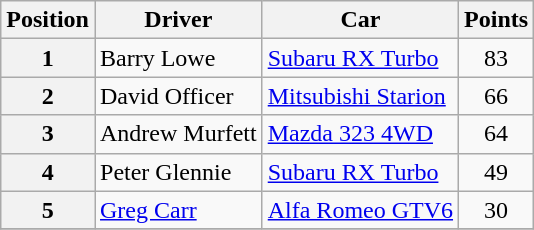<table class="wikitable" border="1">
<tr>
<th>Position</th>
<th>Driver</th>
<th>Car</th>
<th>Points</th>
</tr>
<tr>
<th>1</th>
<td>Barry Lowe</td>
<td><a href='#'>Subaru RX Turbo</a></td>
<td align="center">83</td>
</tr>
<tr>
<th>2</th>
<td>David Officer</td>
<td><a href='#'>Mitsubishi Starion</a></td>
<td align="center">66</td>
</tr>
<tr>
<th>3</th>
<td>Andrew Murfett</td>
<td><a href='#'>Mazda 323 4WD</a></td>
<td align="center">64</td>
</tr>
<tr>
<th>4</th>
<td>Peter Glennie</td>
<td><a href='#'>Subaru RX Turbo</a></td>
<td align="center">49</td>
</tr>
<tr>
<th>5</th>
<td><a href='#'>Greg Carr</a></td>
<td><a href='#'>Alfa Romeo GTV6</a></td>
<td align="center">30</td>
</tr>
<tr>
</tr>
</table>
